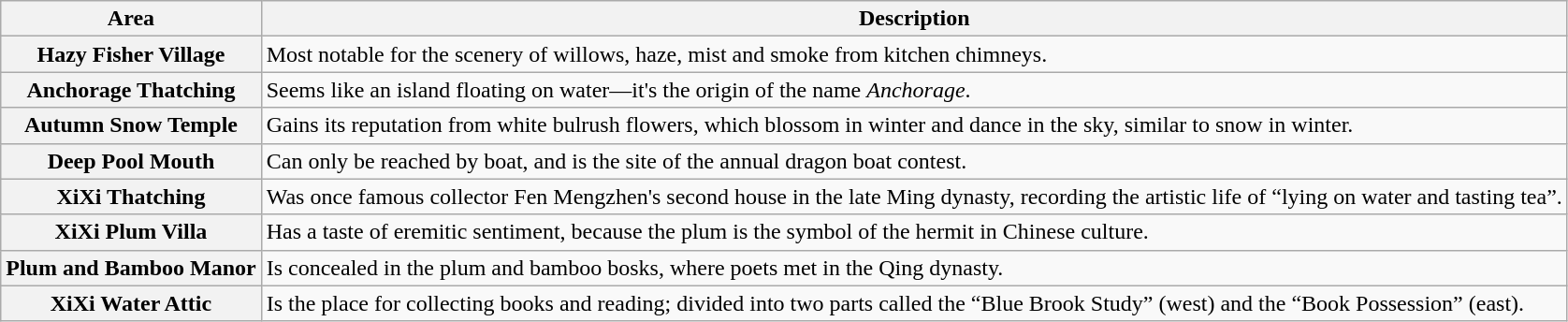<table class="wikitable">
<tr>
<th>Area</th>
<th>Description</th>
</tr>
<tr>
<th><strong>Hazy Fisher Village</strong></th>
<td>Most notable for the scenery of willows, haze, mist and smoke from kitchen chimneys.</td>
</tr>
<tr>
<th><strong>Anchorage Thatching</strong></th>
<td>Seems like an island floating on water—it's the origin of the name <em>Anchorage</em>.</td>
</tr>
<tr>
<th><strong>Autumn Snow Temple</strong></th>
<td>Gains its reputation from white bulrush flowers, which blossom in winter and dance in the sky, similar to snow in winter.</td>
</tr>
<tr>
<th><strong>Deep Pool Mouth</strong></th>
<td>Can only be reached by boat, and is the site of the annual dragon boat contest.</td>
</tr>
<tr>
<th><strong>XiXi Thatching</strong></th>
<td>Was once famous collector Fen Mengzhen's second house in the late Ming dynasty, recording the artistic life of “lying on water and tasting tea”.</td>
</tr>
<tr>
<th><strong>XiXi Plum Villa</strong></th>
<td>Has a taste of eremitic sentiment, because the plum is the symbol of the hermit in Chinese culture.</td>
</tr>
<tr>
<th><strong>Plum and Bamboo Manor</strong></th>
<td>Is concealed in the plum and bamboo bosks, where poets met in the Qing dynasty.</td>
</tr>
<tr>
<th><strong>XiXi Water Attic</strong></th>
<td>Is the place for collecting books and reading; divided into two parts called the “Blue Brook Study” (west) and the “Book Possession” (east).</td>
</tr>
</table>
